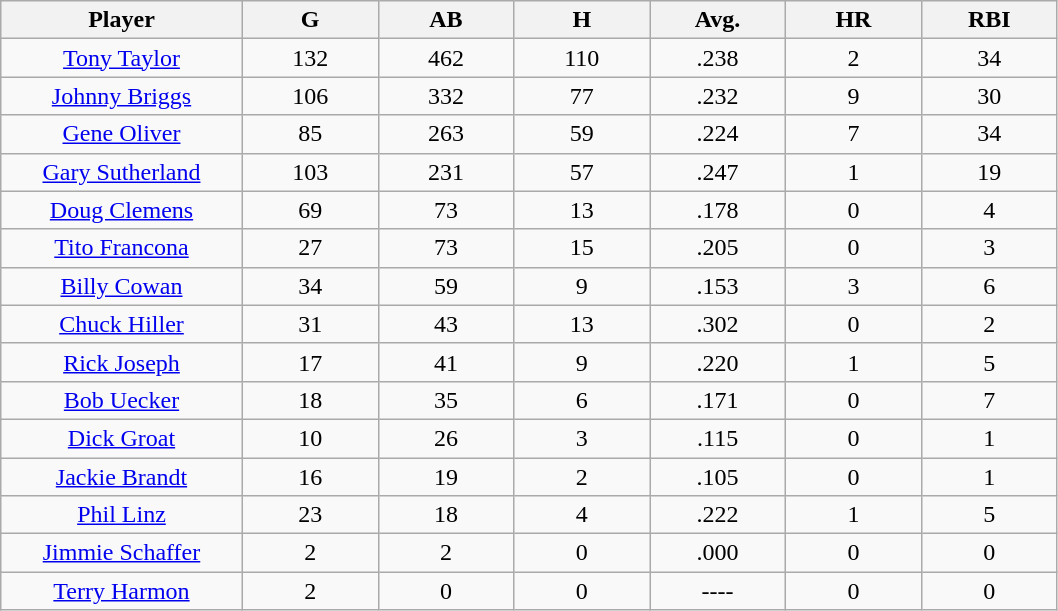<table class="wikitable sortable">
<tr>
<th bgcolor="#DDDDFF" width="16%">Player</th>
<th bgcolor="#DDDDFF" width="9%">G</th>
<th bgcolor="#DDDDFF" width="9%">AB</th>
<th bgcolor="#DDDDFF" width="9%">H</th>
<th bgcolor="#DDDDFF" width="9%">Avg.</th>
<th bgcolor="#DDDDFF" width="9%">HR</th>
<th bgcolor="#DDDDFF" width="9%">RBI</th>
</tr>
<tr align="center">
<td><a href='#'>Tony Taylor</a></td>
<td>132</td>
<td>462</td>
<td>110</td>
<td>.238</td>
<td>2</td>
<td>34</td>
</tr>
<tr align=center>
<td><a href='#'>Johnny Briggs</a></td>
<td>106</td>
<td>332</td>
<td>77</td>
<td>.232</td>
<td>9</td>
<td>30</td>
</tr>
<tr align=center>
<td><a href='#'>Gene Oliver</a></td>
<td>85</td>
<td>263</td>
<td>59</td>
<td>.224</td>
<td>7</td>
<td>34</td>
</tr>
<tr align=center>
<td><a href='#'>Gary Sutherland</a></td>
<td>103</td>
<td>231</td>
<td>57</td>
<td>.247</td>
<td>1</td>
<td>19</td>
</tr>
<tr align=center>
<td><a href='#'>Doug Clemens</a></td>
<td>69</td>
<td>73</td>
<td>13</td>
<td>.178</td>
<td>0</td>
<td>4</td>
</tr>
<tr align=center>
<td><a href='#'>Tito Francona</a></td>
<td>27</td>
<td>73</td>
<td>15</td>
<td>.205</td>
<td>0</td>
<td>3</td>
</tr>
<tr align=center>
<td><a href='#'>Billy Cowan</a></td>
<td>34</td>
<td>59</td>
<td>9</td>
<td>.153</td>
<td>3</td>
<td>6</td>
</tr>
<tr align=center>
<td><a href='#'>Chuck Hiller</a></td>
<td>31</td>
<td>43</td>
<td>13</td>
<td>.302</td>
<td>0</td>
<td>2</td>
</tr>
<tr align=center>
<td><a href='#'>Rick Joseph</a></td>
<td>17</td>
<td>41</td>
<td>9</td>
<td>.220</td>
<td>1</td>
<td>5</td>
</tr>
<tr align=center>
<td><a href='#'>Bob Uecker</a></td>
<td>18</td>
<td>35</td>
<td>6</td>
<td>.171</td>
<td>0</td>
<td>7</td>
</tr>
<tr align=center>
<td><a href='#'>Dick Groat</a></td>
<td>10</td>
<td>26</td>
<td>3</td>
<td>.115</td>
<td>0</td>
<td>1</td>
</tr>
<tr align=center>
<td><a href='#'>Jackie Brandt</a></td>
<td>16</td>
<td>19</td>
<td>2</td>
<td>.105</td>
<td>0</td>
<td>1</td>
</tr>
<tr align=center>
<td><a href='#'>Phil Linz</a></td>
<td>23</td>
<td>18</td>
<td>4</td>
<td>.222</td>
<td>1</td>
<td>5</td>
</tr>
<tr align=center>
<td><a href='#'>Jimmie Schaffer</a></td>
<td>2</td>
<td>2</td>
<td>0</td>
<td>.000</td>
<td>0</td>
<td>0</td>
</tr>
<tr align=center>
<td><a href='#'>Terry Harmon</a></td>
<td>2</td>
<td>0</td>
<td>0</td>
<td>----</td>
<td>0</td>
<td>0</td>
</tr>
</table>
